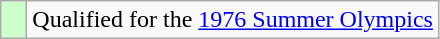<table class="wikitable" style="text-align: left;">
<tr>
<td width=10px bgcolor=#ccffcc></td>
<td>Qualified for the <a href='#'>1976 Summer Olympics</a></td>
</tr>
</table>
